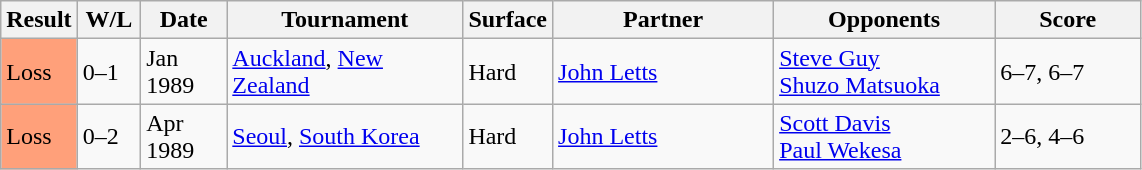<table class="sortable wikitable">
<tr>
<th style="width:40px">Result</th>
<th style="width:35px" class="unsortable">W/L</th>
<th style="width:50px">Date</th>
<th style="width:150px">Tournament</th>
<th style="width:50px">Surface</th>
<th style="width:140px">Partner</th>
<th style="width:140px">Opponents</th>
<th style="width:90px" class="unsortable">Score</th>
</tr>
<tr>
<td style="background:#ffa07a;">Loss</td>
<td>0–1</td>
<td>Jan 1989</td>
<td><a href='#'>Auckland</a>, <a href='#'>New Zealand</a></td>
<td>Hard</td>
<td> <a href='#'>John Letts</a></td>
<td> <a href='#'>Steve Guy</a><br> <a href='#'>Shuzo Matsuoka</a></td>
<td>6–7, 6–7</td>
</tr>
<tr>
<td style="background:#ffa07a;">Loss</td>
<td>0–2</td>
<td>Apr 1989</td>
<td><a href='#'>Seoul</a>, <a href='#'>South Korea</a></td>
<td>Hard</td>
<td> <a href='#'>John Letts</a></td>
<td> <a href='#'>Scott Davis</a><br> <a href='#'>Paul Wekesa</a></td>
<td>2–6, 4–6</td>
</tr>
</table>
